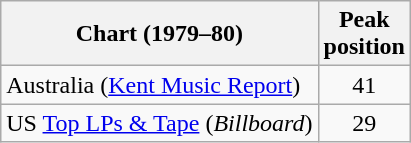<table class="wikitable">
<tr>
<th>Chart (1979–80)</th>
<th>Peak<br>position</th>
</tr>
<tr>
<td>Australia (<a href='#'>Kent Music Report</a>)</td>
<td style="text-align:center;">41</td>
</tr>
<tr>
<td>US <a href='#'>Top LPs & Tape</a> (<em>Billboard</em>)</td>
<td style="text-align:center;">29</td>
</tr>
</table>
